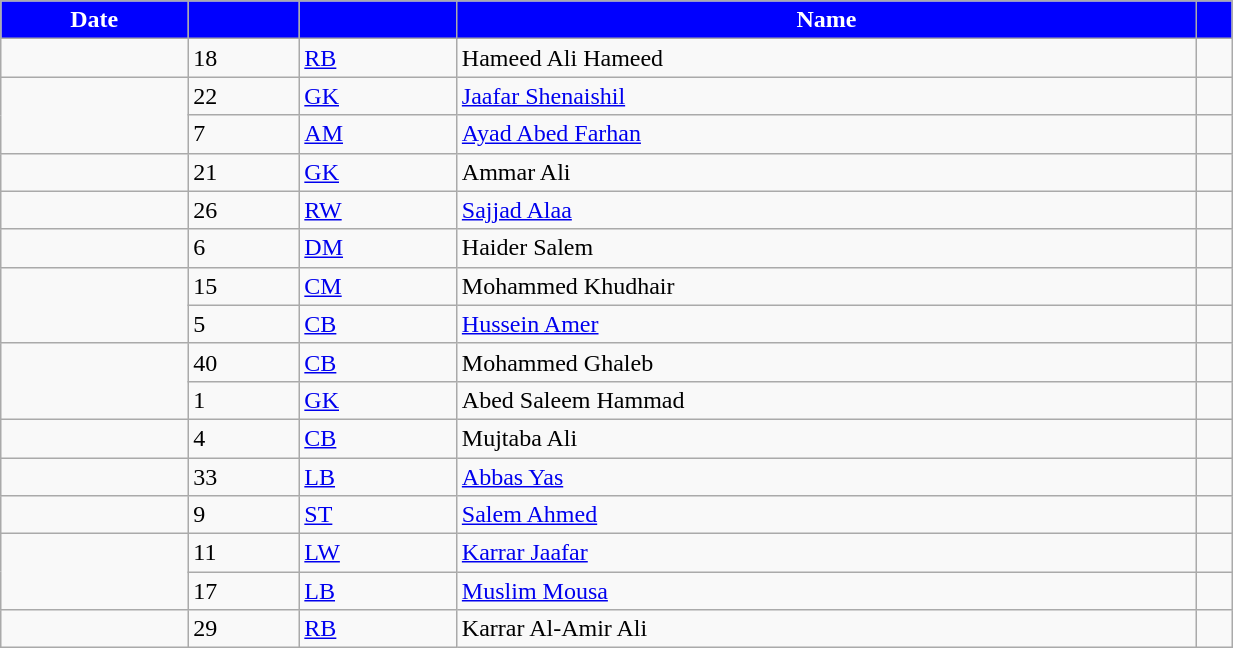<table class="wikitable sortable" style="width:65%; text-align:center; font-size:100%; text-align:left;">
<tr>
<th style="color:white; background:blue;">Date</th>
<th style="color:white; background:blue;"></th>
<th style="color:white; background:blue;"></th>
<th style="color:white; background:blue;">Name</th>
<th style="color:white; background:blue;"></th>
</tr>
<tr>
<td></td>
<td>18</td>
<td><a href='#'>RB</a></td>
<td> Hameed Ali Hameed</td>
<td></td>
</tr>
<tr>
<td rowspan="2"></td>
<td>22</td>
<td><a href='#'>GK</a></td>
<td> <a href='#'>Jaafar Shenaishil</a></td>
<td></td>
</tr>
<tr>
<td>7</td>
<td><a href='#'>AM</a></td>
<td> <a href='#'>Ayad Abed Farhan</a></td>
<td></td>
</tr>
<tr>
<td></td>
<td>21</td>
<td><a href='#'>GK</a></td>
<td> Ammar Ali</td>
<td></td>
</tr>
<tr>
<td></td>
<td>26</td>
<td><a href='#'>RW</a></td>
<td> <a href='#'>Sajjad Alaa</a></td>
<td></td>
</tr>
<tr>
<td></td>
<td>6</td>
<td><a href='#'>DM</a></td>
<td> Haider Salem</td>
<td></td>
</tr>
<tr>
<td rowspan="2"></td>
<td>15</td>
<td><a href='#'>CM</a></td>
<td> Mohammed Khudhair</td>
<td></td>
</tr>
<tr>
<td>5</td>
<td><a href='#'>CB</a></td>
<td> <a href='#'>Hussein Amer</a></td>
<td></td>
</tr>
<tr>
<td rowspan="2"></td>
<td>40</td>
<td><a href='#'>CB</a></td>
<td> Mohammed Ghaleb</td>
<td></td>
</tr>
<tr>
<td>1</td>
<td><a href='#'>GK</a></td>
<td> Abed Saleem Hammad</td>
<td></td>
</tr>
<tr>
<td></td>
<td>4</td>
<td><a href='#'>CB</a></td>
<td> Mujtaba Ali</td>
<td></td>
</tr>
<tr>
<td></td>
<td>33</td>
<td><a href='#'>LB</a></td>
<td> <a href='#'>Abbas Yas</a></td>
<td></td>
</tr>
<tr>
<td></td>
<td>9</td>
<td><a href='#'>ST</a></td>
<td> <a href='#'>Salem Ahmed</a></td>
<td></td>
</tr>
<tr>
<td rowspan="2"></td>
<td>11</td>
<td><a href='#'>LW</a></td>
<td> <a href='#'>Karrar Jaafar</a></td>
<td></td>
</tr>
<tr>
<td>17</td>
<td><a href='#'>LB</a></td>
<td> <a href='#'>Muslim Mousa</a></td>
<td></td>
</tr>
<tr>
<td></td>
<td>29</td>
<td><a href='#'>RB</a></td>
<td> Karrar Al-Amir Ali</td>
<td></td>
</tr>
</table>
